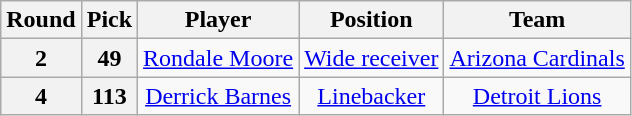<table class="wikitable" style="text-align:center;">
<tr>
<th>Round</th>
<th>Pick</th>
<th>Player</th>
<th>Position</th>
<th>Team</th>
</tr>
<tr>
<th>2</th>
<th>49</th>
<td><a href='#'>Rondale Moore</a></td>
<td><a href='#'>Wide receiver</a></td>
<td><a href='#'>Arizona Cardinals</a></td>
</tr>
<tr>
<th>4</th>
<th>113</th>
<td><a href='#'>Derrick Barnes</a></td>
<td><a href='#'>Linebacker</a></td>
<td><a href='#'>Detroit Lions</a></td>
</tr>
</table>
